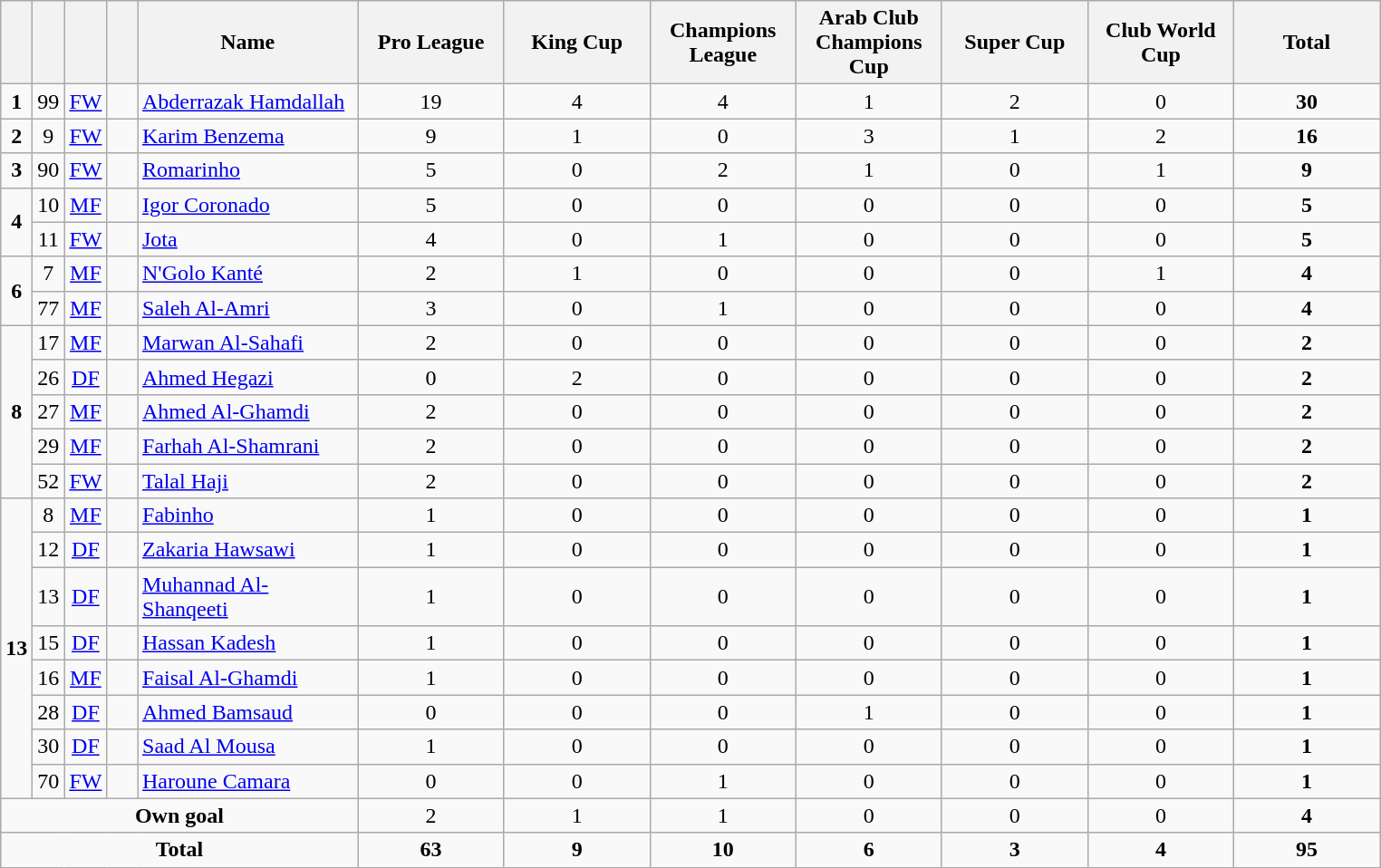<table class="wikitable" style="text-align:center">
<tr>
<th width=15></th>
<th width=15></th>
<th width=15></th>
<th width=15></th>
<th width=155>Name</th>
<th width=100>Pro League</th>
<th width=100>King Cup</th>
<th width=100>Champions League</th>
<th width=100>Arab Club Champions Cup</th>
<th width=100>Super Cup</th>
<th width=100>Club World Cup</th>
<th width=100>Total</th>
</tr>
<tr>
<td><strong>1</strong></td>
<td>99</td>
<td><a href='#'>FW</a></td>
<td></td>
<td align=left><a href='#'>Abderrazak Hamdallah</a></td>
<td>19</td>
<td>4</td>
<td>4</td>
<td>1</td>
<td>2</td>
<td>0</td>
<td><strong>30</strong></td>
</tr>
<tr>
<td><strong>2</strong></td>
<td>9</td>
<td><a href='#'>FW</a></td>
<td></td>
<td align=left><a href='#'>Karim Benzema</a></td>
<td>9</td>
<td>1</td>
<td>0</td>
<td>3</td>
<td>1</td>
<td>2</td>
<td><strong>16</strong></td>
</tr>
<tr>
<td><strong>3</strong></td>
<td>90</td>
<td><a href='#'>FW</a></td>
<td></td>
<td align=left><a href='#'>Romarinho</a></td>
<td>5</td>
<td>0</td>
<td>2</td>
<td>1</td>
<td>0</td>
<td>1</td>
<td><strong>9</strong></td>
</tr>
<tr>
<td rowspan=2><strong>4</strong></td>
<td>10</td>
<td><a href='#'>MF</a></td>
<td></td>
<td align=left><a href='#'>Igor Coronado</a></td>
<td>5</td>
<td>0</td>
<td>0</td>
<td>0</td>
<td>0</td>
<td>0</td>
<td><strong>5</strong></td>
</tr>
<tr>
<td>11</td>
<td><a href='#'>FW</a></td>
<td></td>
<td align=left><a href='#'>Jota</a></td>
<td>4</td>
<td>0</td>
<td>1</td>
<td>0</td>
<td>0</td>
<td>0</td>
<td><strong>5</strong></td>
</tr>
<tr>
<td rowspan=2><strong>6</strong></td>
<td>7</td>
<td><a href='#'>MF</a></td>
<td></td>
<td align=left><a href='#'>N'Golo Kanté</a></td>
<td>2</td>
<td>1</td>
<td>0</td>
<td>0</td>
<td>0</td>
<td>1</td>
<td><strong>4</strong></td>
</tr>
<tr>
<td>77</td>
<td><a href='#'>MF</a></td>
<td></td>
<td align=left><a href='#'>Saleh Al-Amri</a></td>
<td>3</td>
<td>0</td>
<td>1</td>
<td>0</td>
<td>0</td>
<td>0</td>
<td><strong>4</strong></td>
</tr>
<tr>
<td rowspan=5><strong>8</strong></td>
<td>17</td>
<td><a href='#'>MF</a></td>
<td></td>
<td align=left><a href='#'>Marwan Al-Sahafi</a></td>
<td>2</td>
<td>0</td>
<td>0</td>
<td>0</td>
<td>0</td>
<td>0</td>
<td><strong>2</strong></td>
</tr>
<tr>
<td>26</td>
<td><a href='#'>DF</a></td>
<td></td>
<td align=left><a href='#'>Ahmed Hegazi</a></td>
<td>0</td>
<td>2</td>
<td>0</td>
<td>0</td>
<td>0</td>
<td>0</td>
<td><strong>2</strong></td>
</tr>
<tr>
<td>27</td>
<td><a href='#'>MF</a></td>
<td></td>
<td align=left><a href='#'>Ahmed Al-Ghamdi</a></td>
<td>2</td>
<td>0</td>
<td>0</td>
<td>0</td>
<td>0</td>
<td>0</td>
<td><strong>2</strong></td>
</tr>
<tr>
<td>29</td>
<td><a href='#'>MF</a></td>
<td></td>
<td align=left><a href='#'>Farhah Al-Shamrani</a></td>
<td>2</td>
<td>0</td>
<td>0</td>
<td>0</td>
<td>0</td>
<td>0</td>
<td><strong>2</strong></td>
</tr>
<tr>
<td>52</td>
<td><a href='#'>FW</a></td>
<td></td>
<td align=left><a href='#'>Talal Haji</a></td>
<td>2</td>
<td>0</td>
<td>0</td>
<td>0</td>
<td>0</td>
<td>0</td>
<td><strong>2</strong></td>
</tr>
<tr>
<td rowspan=8><strong>13</strong></td>
<td>8</td>
<td><a href='#'>MF</a></td>
<td></td>
<td align=left><a href='#'>Fabinho</a></td>
<td>1</td>
<td>0</td>
<td>0</td>
<td>0</td>
<td>0</td>
<td>0</td>
<td><strong>1</strong></td>
</tr>
<tr>
<td>12</td>
<td><a href='#'>DF</a></td>
<td></td>
<td align=left><a href='#'>Zakaria Hawsawi</a></td>
<td>1</td>
<td>0</td>
<td>0</td>
<td>0</td>
<td>0</td>
<td>0</td>
<td><strong>1</strong></td>
</tr>
<tr>
<td>13</td>
<td><a href='#'>DF</a></td>
<td></td>
<td align=left><a href='#'>Muhannad Al-Shanqeeti</a></td>
<td>1</td>
<td>0</td>
<td>0</td>
<td>0</td>
<td>0</td>
<td>0</td>
<td><strong>1</strong></td>
</tr>
<tr>
<td>15</td>
<td><a href='#'>DF</a></td>
<td></td>
<td align=left><a href='#'>Hassan Kadesh</a></td>
<td>1</td>
<td>0</td>
<td>0</td>
<td>0</td>
<td>0</td>
<td>0</td>
<td><strong>1</strong></td>
</tr>
<tr>
<td>16</td>
<td><a href='#'>MF</a></td>
<td></td>
<td align=left><a href='#'>Faisal Al-Ghamdi</a></td>
<td>1</td>
<td>0</td>
<td>0</td>
<td>0</td>
<td>0</td>
<td>0</td>
<td><strong>1</strong></td>
</tr>
<tr>
<td>28</td>
<td><a href='#'>DF</a></td>
<td></td>
<td align=left><a href='#'>Ahmed Bamsaud</a></td>
<td>0</td>
<td>0</td>
<td>0</td>
<td>1</td>
<td>0</td>
<td>0</td>
<td><strong>1</strong></td>
</tr>
<tr>
<td>30</td>
<td><a href='#'>DF</a></td>
<td></td>
<td align=left><a href='#'>Saad Al Mousa</a></td>
<td>1</td>
<td>0</td>
<td>0</td>
<td>0</td>
<td>0</td>
<td>0</td>
<td><strong>1</strong></td>
</tr>
<tr>
<td>70</td>
<td><a href='#'>FW</a></td>
<td></td>
<td align=left><a href='#'>Haroune Camara</a></td>
<td>0</td>
<td>0</td>
<td>1</td>
<td>0</td>
<td>0</td>
<td>0</td>
<td><strong>1</strong></td>
</tr>
<tr>
<td colspan=5><strong>Own goal</strong></td>
<td>2</td>
<td>1</td>
<td>1</td>
<td>0</td>
<td>0</td>
<td>0</td>
<td><strong>4</strong></td>
</tr>
<tr>
<td colspan=5><strong>Total</strong></td>
<td><strong>63</strong></td>
<td><strong>9</strong></td>
<td><strong>10</strong></td>
<td><strong>6</strong></td>
<td><strong>3</strong></td>
<td><strong>4</strong></td>
<td><strong>95</strong></td>
</tr>
</table>
